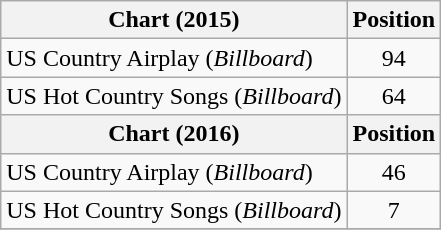<table class="wikitable">
<tr>
<th scope="col">Chart (2015)</th>
<th scope="col">Position</th>
</tr>
<tr>
<td>US Country Airplay (<em>Billboard</em>)</td>
<td align="center">94</td>
</tr>
<tr>
<td>US Hot Country Songs (<em>Billboard</em>)</td>
<td align="center">64</td>
</tr>
<tr>
<th scope="col">Chart (2016)</th>
<th scope="col">Position</th>
</tr>
<tr>
<td>US Country Airplay (<em>Billboard</em>)</td>
<td align="center">46</td>
</tr>
<tr>
<td>US Hot Country Songs (<em>Billboard</em>)</td>
<td align="center">7</td>
</tr>
<tr>
</tr>
</table>
